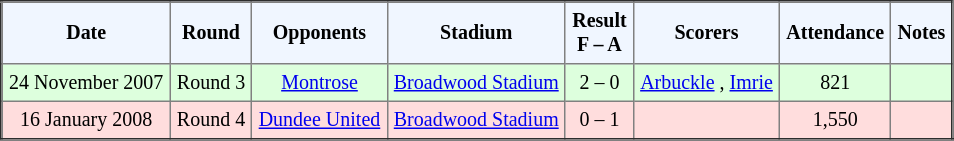<table border="2" cellpadding="4" style="border-collapse:collapse; text-align:center; font-size:smaller;">
<tr style="background:#f0f6ff;">
<th><strong>Date</strong></th>
<th><strong>Round</strong></th>
<th><strong>Opponents</strong></th>
<th><strong>Stadium</strong></th>
<th><strong>Result<br>F – A</strong></th>
<th><strong>Scorers</strong></th>
<th><strong>Attendance</strong></th>
<th><strong>Notes</strong></th>
</tr>
<tr bgcolor="ddffdd">
<td>24 November 2007</td>
<td>Round 3</td>
<td><a href='#'>Montrose</a></td>
<td><a href='#'>Broadwood Stadium</a></td>
<td>2 – 0</td>
<td><a href='#'>Arbuckle</a> , <a href='#'>Imrie</a> </td>
<td>821</td>
<td></td>
</tr>
<tr bgcolor="ffdddd">
<td>16 January 2008</td>
<td>Round 4</td>
<td><a href='#'>Dundee United</a></td>
<td><a href='#'>Broadwood Stadium</a></td>
<td>0 – 1</td>
<td></td>
<td>1,550</td>
<td></td>
</tr>
</table>
